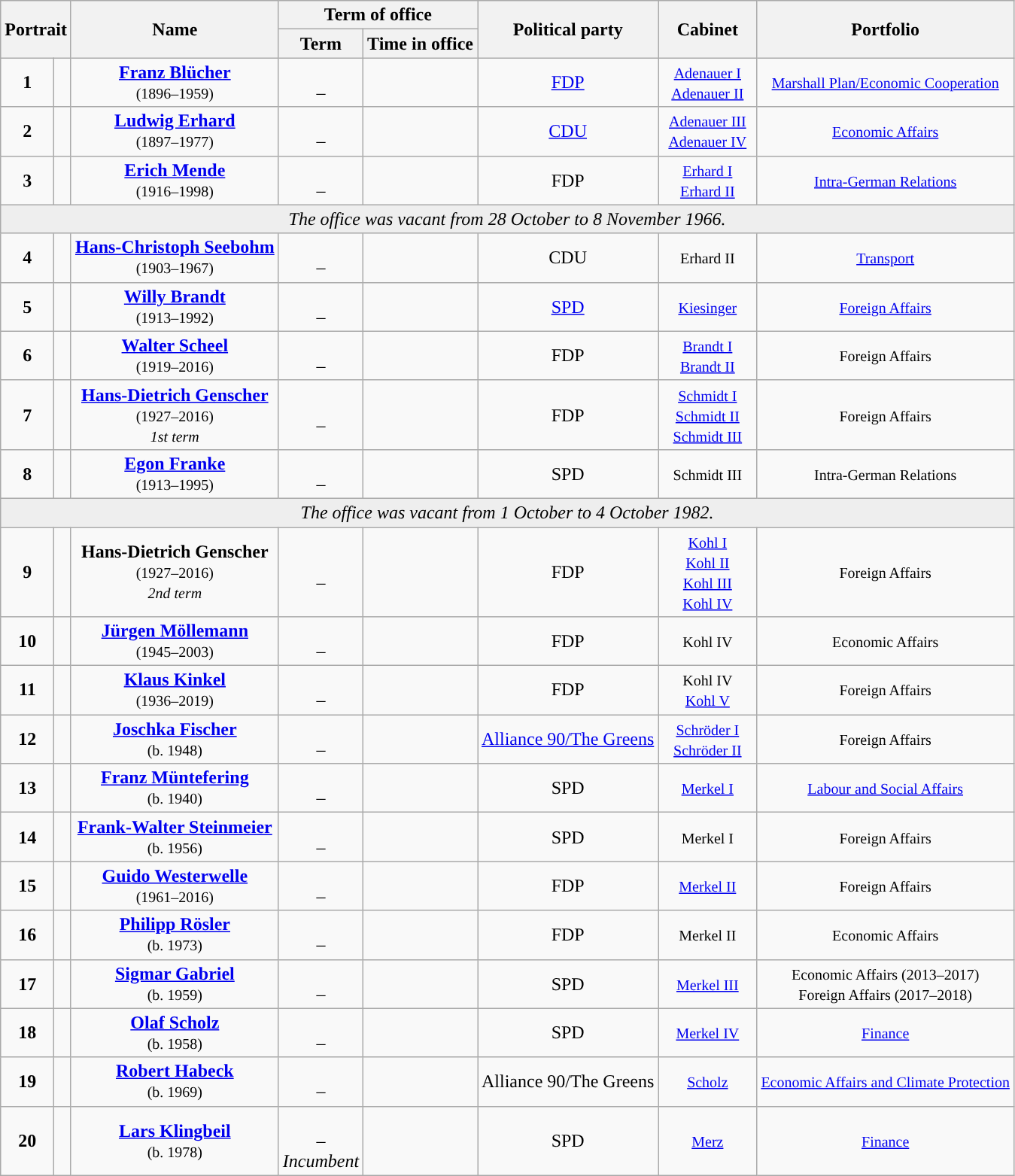<table class="wikitable" style="text-align:center; border:1px #AAAAFF solid">
<tr>
<th rowspan=2 colspan=2>Portrait</th>
<th rowspan=2>Name<br></th>
<th colspan=2>Term of office</th>
<th rowspan=2>Political party</th>
<th width=80px rowspan=2>Cabinet</th>
<th rowspan=2>Portfolio</th>
</tr>
<tr>
<th>Term</th>
<th>Time in office</th>
</tr>
<tr>
<td style="background:"><strong>1</strong></td>
<td></td>
<td><strong><a href='#'>Franz Blücher</a></strong><br><small>(1896–1959)</small></td>
<td><br>–<br></td>
<td></td>
<td><a href='#'>FDP</a></td>
<td><small><a href='#'>Adenauer I</a><br><a href='#'>Adenauer II</a></small></td>
<td><small><a href='#'>Marshall Plan/Economic Cooperation</a></small></td>
</tr>
<tr>
<td style="background:"><strong>2</strong></td>
<td></td>
<td><strong><a href='#'>Ludwig Erhard</a></strong><br><small>(1897–1977)</small></td>
<td><br>–<br></td>
<td></td>
<td><a href='#'>CDU</a></td>
<td><small><a href='#'>Adenauer III</a><br><a href='#'>Adenauer IV</a></small></td>
<td><small><a href='#'>Economic Affairs</a></small></td>
</tr>
<tr>
<td style="background:"><strong>3</strong></td>
<td></td>
<td><strong><a href='#'>Erich Mende</a></strong><br><small>(1916–1998)</small></td>
<td><br>–<br></td>
<td></td>
<td>FDP</td>
<td><small><a href='#'>Erhard I</a><br><a href='#'>Erhard II</a></small></td>
<td><small><a href='#'>Intra-German Relations</a></small></td>
</tr>
<tr>
<td bgcolor=#EEEEEE colspan=10><em>The office was vacant from 28 October to 8 November 1966.</em></td>
</tr>
<tr>
<td style="background:"><strong>4</strong></td>
<td></td>
<td><strong><a href='#'>Hans-Christoph Seebohm</a></strong><br><small>(1903–1967)</small></td>
<td><br>–<br></td>
<td></td>
<td>CDU</td>
<td><small>Erhard II</small></td>
<td><small><a href='#'>Transport</a></small></td>
</tr>
<tr>
<td style="background:"><strong>5</strong></td>
<td></td>
<td><strong><a href='#'>Willy Brandt</a></strong><br><small>(1913–1992)</small></td>
<td><br>–<br></td>
<td></td>
<td><a href='#'>SPD</a></td>
<td><small><a href='#'>Kiesinger</a></small></td>
<td><small><a href='#'>Foreign Affairs</a></small></td>
</tr>
<tr>
<td style="background:"><strong>6</strong></td>
<td></td>
<td><strong><a href='#'>Walter Scheel</a></strong><br><small>(1919–2016)</small></td>
<td><br>–<br></td>
<td></td>
<td>FDP</td>
<td><small><a href='#'>Brandt I</a><br><a href='#'>Brandt II</a></small></td>
<td><small>Foreign Affairs</small></td>
</tr>
<tr>
<td style="background:"><strong>7</strong></td>
<td></td>
<td><strong><a href='#'>Hans-Dietrich Genscher</a></strong><br><small>(1927–2016)<br><em>1st term</em></small></td>
<td><br>–<br></td>
<td></td>
<td>FDP</td>
<td><small><a href='#'>Schmidt I</a><br><a href='#'>Schmidt II</a><br><a href='#'>Schmidt III</a></small></td>
<td><small>Foreign Affairs</small></td>
</tr>
<tr>
<td style="background:"><strong>8</strong></td>
<td></td>
<td><strong><a href='#'>Egon Franke</a></strong><br><small>(1913–1995)</small></td>
<td><br>–<br></td>
<td></td>
<td>SPD</td>
<td><small>Schmidt III</small></td>
<td><small>Intra-German Relations</small></td>
</tr>
<tr>
<td bgcolor=#EEEEEE colspan=10><em>The office was vacant from 1 October to 4 October 1982.</em></td>
</tr>
<tr>
<td style="background:"><strong>9</strong></td>
<td></td>
<td><strong>Hans-Dietrich Genscher</strong><br><small>(1927–2016)<br><em>2nd term</em></small></td>
<td><br>–<br></td>
<td></td>
<td>FDP</td>
<td><small><a href='#'>Kohl I</a><br><a href='#'>Kohl II</a><br><a href='#'>Kohl III</a><br><a href='#'>Kohl IV</a></small></td>
<td><small>Foreign Affairs</small></td>
</tr>
<tr>
<td style="background:"><strong>10</strong></td>
<td></td>
<td><strong><a href='#'>Jürgen Möllemann</a></strong><br><small>(1945–2003)</small></td>
<td><br>–<br></td>
<td></td>
<td>FDP</td>
<td><small>Kohl IV</small></td>
<td><small>Economic Affairs</small></td>
</tr>
<tr>
<td style="background:"><strong>11</strong></td>
<td></td>
<td><strong><a href='#'>Klaus Kinkel</a></strong><br><small>(1936–2019)</small></td>
<td><br>–<br></td>
<td></td>
<td>FDP</td>
<td><small>Kohl IV<br><a href='#'>Kohl V</a></small></td>
<td><small>Foreign Affairs</small></td>
</tr>
<tr>
<td style="background:"><strong>12</strong></td>
<td></td>
<td><strong><a href='#'>Joschka Fischer</a></strong><br><small>(b. 1948)</small></td>
<td><br>–<br></td>
<td></td>
<td><a href='#'>Alliance 90/The Greens</a></td>
<td><small><a href='#'>Schröder I</a><br><a href='#'>Schröder II</a></small></td>
<td><small>Foreign Affairs</small></td>
</tr>
<tr>
<td style="background:"><strong>13</strong></td>
<td></td>
<td><strong><a href='#'>Franz Müntefering</a></strong><br><small>(b. 1940)</small></td>
<td><br>–<br></td>
<td></td>
<td>SPD</td>
<td><small><a href='#'>Merkel I</a></small></td>
<td><small><a href='#'>Labour and Social Affairs</a></small></td>
</tr>
<tr>
<td style="background:"><strong>14</strong></td>
<td></td>
<td><strong><a href='#'>Frank-Walter Steinmeier</a></strong><br><small>(b. 1956)</small></td>
<td><br>–<br></td>
<td></td>
<td>SPD</td>
<td><small>Merkel I</small></td>
<td><small>Foreign Affairs</small></td>
</tr>
<tr>
<td style="background:"><strong>15</strong></td>
<td></td>
<td><strong><a href='#'>Guido Westerwelle</a></strong><br><small>(1961–2016)</small></td>
<td><br>–<br></td>
<td></td>
<td>FDP</td>
<td><small><a href='#'>Merkel II</a></small></td>
<td><small>Foreign Affairs</small></td>
</tr>
<tr>
<td style="background:"><strong>16</strong></td>
<td></td>
<td><strong><a href='#'>Philipp Rösler</a></strong><br><small>(b. 1973)</small></td>
<td><br>–<br></td>
<td></td>
<td>FDP</td>
<td><small>Merkel II</small></td>
<td><small>Economic Affairs</small></td>
</tr>
<tr>
<td style="background:"><strong>17</strong></td>
<td></td>
<td><strong><a href='#'>Sigmar Gabriel</a></strong><br><small>(b. 1959)</small></td>
<td><br>–<br></td>
<td></td>
<td>SPD</td>
<td><small><a href='#'>Merkel III</a></small></td>
<td><small>Economic Affairs (2013–2017)<br>Foreign Affairs (2017–2018)</small></td>
</tr>
<tr>
<td style="background:"><strong>18</strong></td>
<td></td>
<td><strong><a href='#'>Olaf Scholz</a></strong><br><small>(b. 1958)</small></td>
<td><br>–<br></td>
<td></td>
<td>SPD</td>
<td><small><a href='#'>Merkel IV</a></small></td>
<td><small><a href='#'>Finance</a></small></td>
</tr>
<tr>
<td style="background:"><strong>19</strong></td>
<td></td>
<td><strong><a href='#'>Robert Habeck</a></strong><br><small>(b. 1969)</small></td>
<td><br>–<br></td>
<td></td>
<td>Alliance 90/The Greens</td>
<td><small><a href='#'>Scholz</a></small></td>
<td><small><a href='#'>Economic Affairs and Climate Protection</a></small></td>
</tr>
<tr>
<td style="background:"><strong>20</strong></td>
<td></td>
<td><strong><a href='#'>Lars Klingbeil</a></strong><br><small>(b. 1978)</small></td>
<td><br>–<br><em>Incumbent</em></td>
<td></td>
<td>SPD</td>
<td><small><a href='#'>Merz</a></small></td>
<td><small><a href='#'>Finance</a></small></td>
</tr>
</table>
